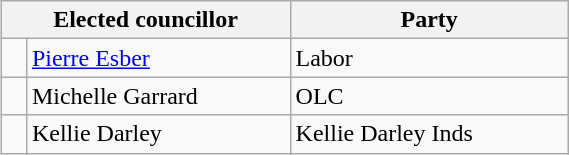<table class="wikitable" style="float:right;clear:right;width:30%">
<tr>
<th colspan="2">Elected councillor</th>
<th>Party</th>
</tr>
<tr>
<td> </td>
<td><a href='#'>Pierre Esber</a></td>
<td>Labor</td>
</tr>
<tr>
<td> </td>
<td>Michelle Garrard</td>
<td>OLC</td>
</tr>
<tr>
<td> </td>
<td>Kellie Darley</td>
<td>Kellie Darley Inds</td>
</tr>
</table>
